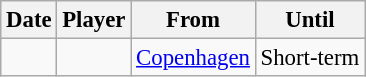<table class="wikitable sortable" style="font-size:95%">
<tr>
<th>Date</th>
<th>Player</th>
<th>From</th>
<th>Until</th>
</tr>
<tr>
<td></td>
<td> </td>
<td><a href='#'>Copenhagen</a></td>
<td>Short-term</td>
</tr>
</table>
